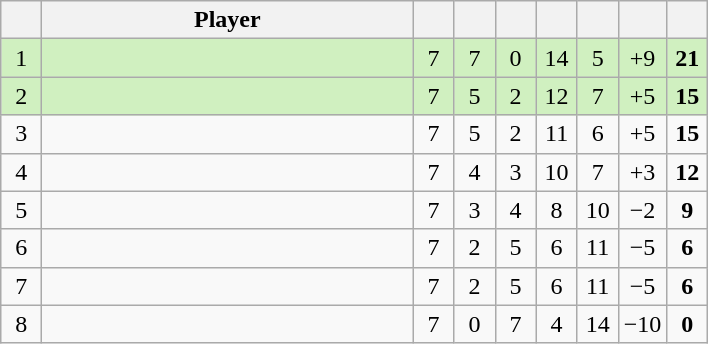<table class="wikitable" style="text-align:center; margin: 1em auto 1em auto, align:left">
<tr>
<th width=20></th>
<th width=240>Player</th>
<th width=20></th>
<th width=20></th>
<th width=20></th>
<th width=20></th>
<th width=20></th>
<th width=20></th>
<th width=20></th>
</tr>
<tr style="background:#D0F0C0;">
<td>1</td>
<td align=left></td>
<td>7</td>
<td>7</td>
<td>0</td>
<td>14</td>
<td>5</td>
<td>+9</td>
<td><strong>21</strong></td>
</tr>
<tr style="background:#D0F0C0;">
<td>2</td>
<td align=left></td>
<td>7</td>
<td>5</td>
<td>2</td>
<td>12</td>
<td>7</td>
<td>+5</td>
<td><strong>15</strong></td>
</tr>
<tr style=>
<td>3</td>
<td align=left></td>
<td>7</td>
<td>5</td>
<td>2</td>
<td>11</td>
<td>6</td>
<td>+5</td>
<td><strong>15</strong></td>
</tr>
<tr style=>
<td>4</td>
<td align=left></td>
<td>7</td>
<td>4</td>
<td>3</td>
<td>10</td>
<td>7</td>
<td>+3</td>
<td><strong>12</strong></td>
</tr>
<tr style=>
<td>5</td>
<td align=left></td>
<td>7</td>
<td>3</td>
<td>4</td>
<td>8</td>
<td>10</td>
<td>−2</td>
<td><strong>9</strong></td>
</tr>
<tr style=>
<td>6</td>
<td align=left></td>
<td>7</td>
<td>2</td>
<td>5</td>
<td>6</td>
<td>11</td>
<td>−5</td>
<td><strong>6</strong></td>
</tr>
<tr style=>
<td>7</td>
<td align=left></td>
<td>7</td>
<td>2</td>
<td>5</td>
<td>6</td>
<td>11</td>
<td>−5</td>
<td><strong>6</strong></td>
</tr>
<tr style=>
<td>8</td>
<td align=left></td>
<td>7</td>
<td>0</td>
<td>7</td>
<td>4</td>
<td>14</td>
<td>−10</td>
<td><strong>0</strong></td>
</tr>
</table>
